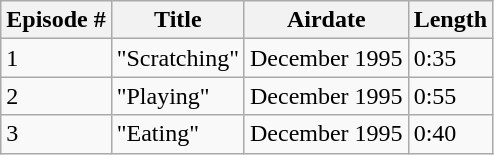<table class="wikitable">
<tr>
<th>Episode #</th>
<th>Title</th>
<th>Airdate</th>
<th>Length</th>
</tr>
<tr>
<td>1</td>
<td>"Scratching"</td>
<td>December 1995</td>
<td>0:35</td>
</tr>
<tr>
<td>2</td>
<td>"Playing"</td>
<td>December 1995</td>
<td>0:55</td>
</tr>
<tr>
<td>3</td>
<td>"Eating"</td>
<td>December 1995</td>
<td>0:40</td>
</tr>
</table>
